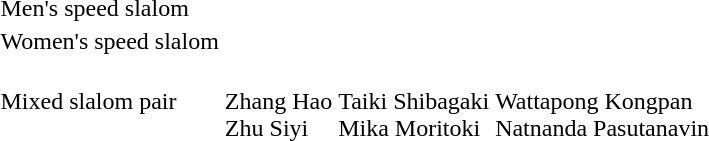<table>
<tr>
<td>Men's speed slalom<br></td>
<td></td>
<td></td>
<td></td>
</tr>
<tr>
<td>Women's speed slalom<br></td>
<td></td>
<td></td>
<td></td>
</tr>
<tr>
<td>Mixed slalom pair<br></td>
<td><br>Zhang Hao<br>Zhu Siyi</td>
<td><br>Taiki Shibagaki<br>Mika Moritoki</td>
<td><br>Wattapong Kongpan<br>Natnanda Pasutanavin</td>
</tr>
</table>
